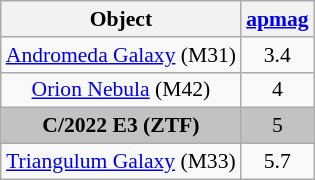<table class="wikitable" style="text-align: center; font-size: 0.9em;">
<tr>
<th>Object</th>
<th><a href='#'>apmag</a></th>
</tr>
<tr>
<td><a href='#'>Andromeda Galaxy</a> (M31)</td>
<td>3.4</td>
</tr>
<tr>
<td><a href='#'>Orion Nebula</a> (M42)</td>
<td>4</td>
</tr>
<tr bgcolor=#c2c2c2>
<td><strong>C/2022 E3 (ZTF)</strong></td>
<td>5</td>
</tr>
<tr>
<td><a href='#'>Triangulum Galaxy</a> (M33)</td>
<td>5.7</td>
</tr>
</table>
